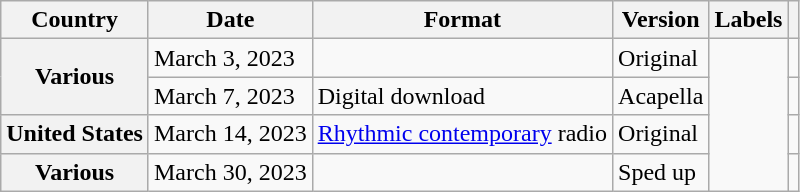<table class="wikitable plainrowheaders">
<tr>
<th scope="col">Country</th>
<th scope="col">Date</th>
<th scope="col">Format</th>
<th scope="col">Version</th>
<th scope="col">Labels</th>
<th scope="col"></th>
</tr>
<tr>
<th scope="row" rowspan="2">Various</th>
<td>March 3, 2023</td>
<td></td>
<td>Original</td>
<td rowspan="4"></td>
<td align="center"></td>
</tr>
<tr>
<td>March 7, 2023</td>
<td>Digital download</td>
<td>Acapella</td>
<td align="center"></td>
</tr>
<tr>
<th scope="row">United States</th>
<td>March 14, 2023</td>
<td><a href='#'>Rhythmic contemporary</a> radio</td>
<td>Original</td>
<td style="text-align:center;"></td>
</tr>
<tr>
<th scope="row">Various</th>
<td>March 30, 2023</td>
<td></td>
<td>Sped up</td>
<td align="center"></td>
</tr>
</table>
